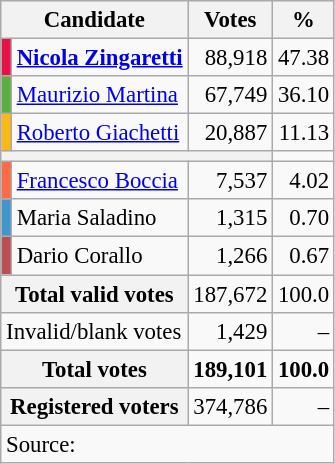<table class="wikitable" style="font-size:95%">
<tr bgcolor="#E9E9E9">
<th rowspan="1" colspan="2">Candidate</th>
<th rowspan="1" colspan="1">Votes</th>
<th rowspan="1" colspan="1">%</th>
</tr>
<tr>
<td style="color:inherit;background:#E61247"></td>
<td align="left"><strong><a href='#'>Nicola Zingaretti</a></strong></td>
<td align="right">88,918</td>
<td align="right">47.38</td>
</tr>
<tr>
<td style="color:inherit;background:#5BAF3E"></td>
<td align="left"><a href='#'>Maurizio Martina</a></td>
<td align="right">67,749</td>
<td align="right">36.10</td>
</tr>
<tr>
<td style="color:inherit;background:#FBB917"></td>
<td align="left"><a href='#'>Roberto Giachetti</a></td>
<td align="right">20,887</td>
<td align="right">11.13</td>
</tr>
<tr>
<th colspan="3"></th>
</tr>
<tr>
<td style="color:inherit;background:#FF6A46"></td>
<td align="left"><a href='#'>Francesco Boccia</a></td>
<td align="right">7,537</td>
<td align="right">4.02</td>
</tr>
<tr>
<td style="color:inherit;background:#4095CB"></td>
<td align="left">Maria Saladino</td>
<td align="right">1,315</td>
<td align="right">0.70</td>
</tr>
<tr>
<td style="color:inherit;background:#BB4E53"></td>
<td align="left">Dario Corallo</td>
<td align="right">1,266</td>
<td align="right">0.67</td>
</tr>
<tr>
<th colspan="2" align="left">Total valid votes</th>
<td align="right">187,672</td>
<td align="right">100.0</td>
</tr>
<tr>
<td colspan="2" align=left>Invalid/blank votes</td>
<td align="right">1,429</td>
<td align="right">–</td>
</tr>
<tr>
<th colspan="2" align="left">Total votes</th>
<td align="right"><strong>189,101</strong></td>
<td align="right"><strong>100.0</strong></td>
</tr>
<tr>
<th colspan="2" align=left>Registered voters</th>
<td align="right">374,786</td>
<td align="right">–</td>
</tr>
<tr>
<td colspan="4">Source:  </td>
</tr>
</table>
